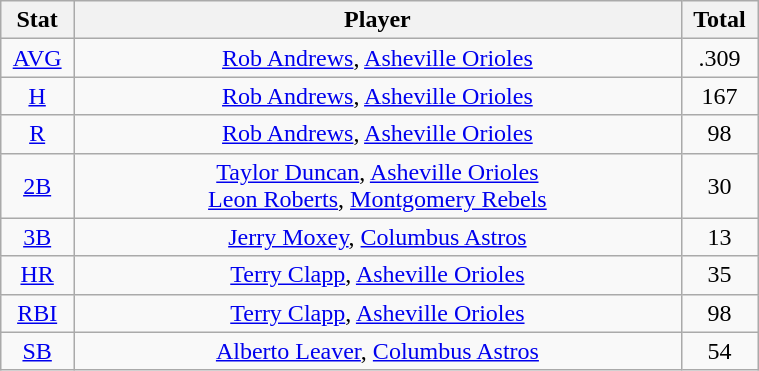<table class="wikitable" width="40%" style="text-align:center;">
<tr>
<th width="5%">Stat</th>
<th width="60%">Player</th>
<th width="5%">Total</th>
</tr>
<tr>
<td><a href='#'>AVG</a></td>
<td><a href='#'>Rob Andrews</a>, <a href='#'>Asheville Orioles</a></td>
<td>.309</td>
</tr>
<tr>
<td><a href='#'>H</a></td>
<td><a href='#'>Rob Andrews</a>, <a href='#'>Asheville Orioles</a></td>
<td>167</td>
</tr>
<tr>
<td><a href='#'>R</a></td>
<td><a href='#'>Rob Andrews</a>, <a href='#'>Asheville Orioles</a></td>
<td>98</td>
</tr>
<tr>
<td><a href='#'>2B</a></td>
<td><a href='#'>Taylor Duncan</a>, <a href='#'>Asheville Orioles</a> <br> <a href='#'>Leon Roberts</a>, <a href='#'>Montgomery Rebels</a></td>
<td>30</td>
</tr>
<tr>
<td><a href='#'>3B</a></td>
<td><a href='#'>Jerry Moxey</a>, <a href='#'>Columbus Astros</a></td>
<td>13</td>
</tr>
<tr>
<td><a href='#'>HR</a></td>
<td><a href='#'>Terry Clapp</a>, <a href='#'>Asheville Orioles</a></td>
<td>35</td>
</tr>
<tr>
<td><a href='#'>RBI</a></td>
<td><a href='#'>Terry Clapp</a>, <a href='#'>Asheville Orioles</a></td>
<td>98</td>
</tr>
<tr>
<td><a href='#'>SB</a></td>
<td><a href='#'>Alberto Leaver</a>, <a href='#'>Columbus Astros</a></td>
<td>54</td>
</tr>
</table>
